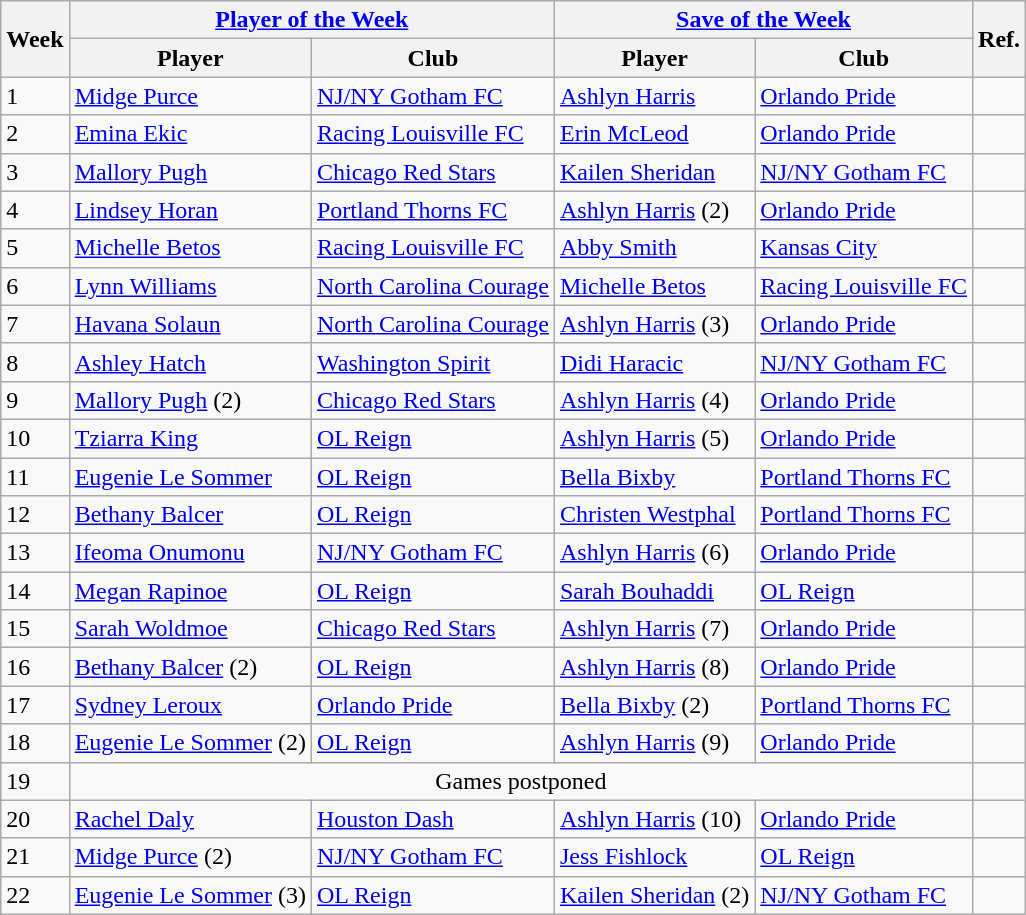<table class="wikitable">
<tr>
<th rowspan="2">Week</th>
<th colspan="2"><a href='#'>Player of the Week</a></th>
<th colspan="2"><a href='#'>Save of the Week</a></th>
<th rowspan="2">Ref.</th>
</tr>
<tr>
<th>Player</th>
<th>Club</th>
<th>Player</th>
<th>Club</th>
</tr>
<tr>
<td>1</td>
<td> <a href='#'>Midge Purce</a></td>
<td><a href='#'>NJ/NY Gotham FC</a></td>
<td> <a href='#'>Ashlyn Harris</a></td>
<td><a href='#'>Orlando Pride</a></td>
<td></td>
</tr>
<tr>
<td>2</td>
<td> <a href='#'>Emina Ekic</a></td>
<td><a href='#'>Racing Louisville FC</a></td>
<td> <a href='#'>Erin McLeod</a></td>
<td><a href='#'>Orlando Pride</a></td>
<td></td>
</tr>
<tr>
<td>3</td>
<td> <a href='#'>Mallory Pugh</a></td>
<td><a href='#'>Chicago Red Stars</a></td>
<td> <a href='#'>Kailen Sheridan</a></td>
<td><a href='#'>NJ/NY Gotham FC</a></td>
<td></td>
</tr>
<tr>
<td>4</td>
<td> <a href='#'>Lindsey Horan</a></td>
<td><a href='#'>Portland Thorns FC</a></td>
<td> <a href='#'>Ashlyn Harris</a> (2)</td>
<td><a href='#'>Orlando Pride</a></td>
<td></td>
</tr>
<tr>
<td>5</td>
<td> <a href='#'>Michelle Betos</a></td>
<td><a href='#'>Racing Louisville FC</a></td>
<td> <a href='#'>Abby Smith</a></td>
<td><a href='#'>Kansas City</a></td>
<td></td>
</tr>
<tr>
<td>6</td>
<td> <a href='#'>Lynn Williams</a></td>
<td><a href='#'>North Carolina Courage</a></td>
<td> <a href='#'>Michelle Betos</a></td>
<td><a href='#'>Racing Louisville FC</a></td>
<td></td>
</tr>
<tr>
<td>7</td>
<td> <a href='#'>Havana Solaun</a></td>
<td><a href='#'>North Carolina Courage</a></td>
<td> <a href='#'>Ashlyn Harris</a> (3)</td>
<td><a href='#'>Orlando Pride</a></td>
<td></td>
</tr>
<tr>
<td>8</td>
<td> <a href='#'>Ashley Hatch</a></td>
<td><a href='#'>Washington Spirit</a></td>
<td> <a href='#'>Didi Haracic</a></td>
<td><a href='#'>NJ/NY Gotham FC</a></td>
<td></td>
</tr>
<tr>
<td>9</td>
<td> <a href='#'>Mallory Pugh</a> (2)</td>
<td><a href='#'>Chicago Red Stars</a></td>
<td> <a href='#'>Ashlyn Harris</a> (4)</td>
<td><a href='#'>Orlando Pride</a></td>
<td></td>
</tr>
<tr>
<td>10</td>
<td> <a href='#'>Tziarra King</a></td>
<td><a href='#'>OL Reign</a></td>
<td> <a href='#'>Ashlyn Harris</a> (5)</td>
<td><a href='#'>Orlando Pride</a></td>
<td></td>
</tr>
<tr>
<td>11</td>
<td> <a href='#'>Eugenie Le Sommer</a></td>
<td><a href='#'>OL Reign</a></td>
<td> <a href='#'>Bella Bixby</a></td>
<td><a href='#'>Portland Thorns FC</a></td>
<td></td>
</tr>
<tr>
<td>12</td>
<td> <a href='#'>Bethany Balcer</a></td>
<td><a href='#'>OL Reign</a></td>
<td> <a href='#'>Christen Westphal</a></td>
<td><a href='#'>Portland Thorns FC</a></td>
<td></td>
</tr>
<tr>
<td>13</td>
<td> <a href='#'>Ifeoma Onumonu</a></td>
<td><a href='#'>NJ/NY Gotham FC</a></td>
<td> <a href='#'>Ashlyn Harris</a> (6)</td>
<td><a href='#'>Orlando Pride</a></td>
<td></td>
</tr>
<tr>
<td>14</td>
<td> <a href='#'>Megan Rapinoe</a></td>
<td><a href='#'>OL Reign</a></td>
<td> <a href='#'>Sarah Bouhaddi</a></td>
<td><a href='#'>OL Reign</a></td>
<td></td>
</tr>
<tr>
<td>15</td>
<td> <a href='#'>Sarah Woldmoe</a></td>
<td><a href='#'>Chicago Red Stars</a></td>
<td> <a href='#'>Ashlyn Harris</a> (7)</td>
<td><a href='#'>Orlando Pride</a></td>
<td></td>
</tr>
<tr>
<td>16</td>
<td> <a href='#'>Bethany Balcer</a> (2)</td>
<td><a href='#'>OL Reign</a></td>
<td> <a href='#'>Ashlyn Harris</a> (8)</td>
<td><a href='#'>Orlando Pride</a></td>
<td></td>
</tr>
<tr>
<td>17</td>
<td> <a href='#'>Sydney Leroux</a></td>
<td><a href='#'>Orlando Pride</a></td>
<td> <a href='#'>Bella Bixby</a> (2)</td>
<td><a href='#'>Portland Thorns FC</a></td>
<td></td>
</tr>
<tr>
<td>18</td>
<td> <a href='#'>Eugenie Le Sommer</a> (2)</td>
<td><a href='#'>OL Reign</a></td>
<td> <a href='#'>Ashlyn Harris</a> (9)</td>
<td><a href='#'>Orlando Pride</a></td>
<td></td>
</tr>
<tr>
<td>19</td>
<td colspan=4 align=center>Games postponed</td>
<td></td>
</tr>
<tr>
<td>20</td>
<td> <a href='#'>Rachel Daly</a></td>
<td><a href='#'>Houston Dash</a></td>
<td> <a href='#'>Ashlyn Harris</a> (10)</td>
<td><a href='#'>Orlando Pride</a></td>
<td></td>
</tr>
<tr>
<td>21</td>
<td> <a href='#'>Midge Purce</a> (2)</td>
<td><a href='#'>NJ/NY Gotham FC</a></td>
<td> <a href='#'>Jess Fishlock</a></td>
<td><a href='#'>OL Reign</a></td>
<td></td>
</tr>
<tr>
<td>22</td>
<td> <a href='#'>Eugenie Le Sommer</a> (3)</td>
<td><a href='#'>OL Reign</a></td>
<td> <a href='#'>Kailen Sheridan</a> (2)</td>
<td><a href='#'>NJ/NY Gotham FC</a></td>
<td></td>
</tr>
</table>
